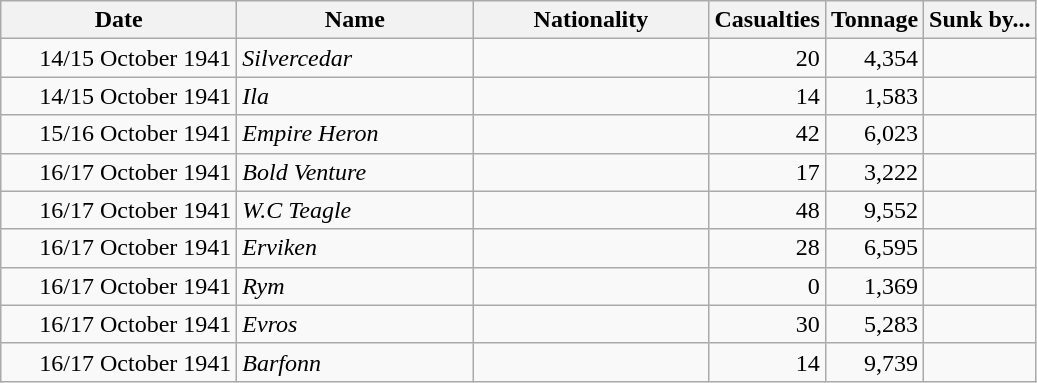<table class="wikitable sortable">
<tr>
<th scope="col" width="150px">Date</th>
<th scope="col" width="150px">Name</th>
<th scope="col" width="150px">Nationality</th>
<th scope="col" width="50px">Casualties</th>
<th scope="col" width="50px">Tonnage</th>
<th>Sunk by...</th>
</tr>
<tr>
<td align="right">14/15 October 1941</td>
<td><em>Silvercedar</em></td>
<td align="left"></td>
<td align="right">20</td>
<td align="right">4,354</td>
<td></td>
</tr>
<tr>
<td align="right">14/15 October 1941</td>
<td><em>Ila</em></td>
<td align="left"></td>
<td align="right">14</td>
<td align="right">1,583</td>
<td></td>
</tr>
<tr>
<td align="right">15/16 October 1941</td>
<td><em>Empire Heron</em></td>
<td align="left"></td>
<td align="right">42</td>
<td align="right">6,023</td>
<td></td>
</tr>
<tr>
<td align="right">16/17 October 1941</td>
<td><em>Bold Venture</em></td>
<td align="left"></td>
<td align="right">17</td>
<td align="right">3,222</td>
<td></td>
</tr>
<tr>
<td align="right">16/17 October 1941</td>
<td><em>W.C Teagle</em></td>
<td align="left"></td>
<td align="right">48</td>
<td align="right">9,552</td>
<td></td>
</tr>
<tr>
<td align="right">16/17 October 1941</td>
<td><em>Erviken</em></td>
<td align="left"></td>
<td align="right">28</td>
<td align="right">6,595</td>
<td></td>
</tr>
<tr>
<td align="right">16/17 October 1941</td>
<td><em>Rym</em></td>
<td align="left"></td>
<td align="right">0</td>
<td align="right">1,369</td>
<td></td>
</tr>
<tr>
<td align="right">16/17 October 1941</td>
<td><em>Evros</em></td>
<td align="left"></td>
<td align="right">30</td>
<td align="right">5,283</td>
<td></td>
</tr>
<tr>
<td align="right">16/17 October 1941</td>
<td><em>Barfonn</em></td>
<td align="left"></td>
<td align="right">14</td>
<td align="right">9,739</td>
<td></td>
</tr>
</table>
